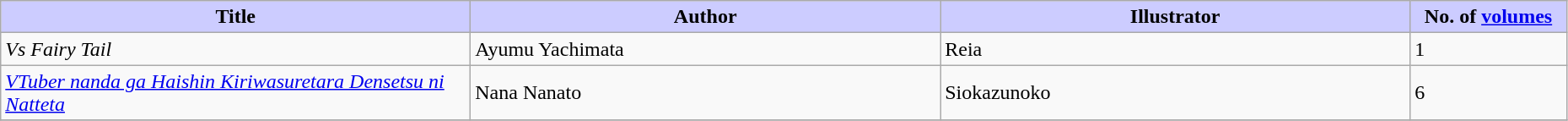<table class="wikitable" style="width: 98%;">
<tr>
<th width=30% style="background:#ccf;">Title</th>
<th width=30% style="background:#ccf;">Author</th>
<th width=30% style="background:#ccf;">Illustrator</th>
<th width=10% style="background:#ccf;">No. of <a href='#'>volumes</a></th>
</tr>
<tr>
<td><em>Vs Fairy Tail</em></td>
<td>Ayumu Yachimata</td>
<td>Reia</td>
<td>1</td>
</tr>
<tr>
<td><em><a href='#'>VTuber nanda ga Haishin Kiriwasuretara Densetsu ni Natteta</a></em></td>
<td>Nana Nanato</td>
<td>Siokazunoko</td>
<td>6</td>
</tr>
<tr>
</tr>
</table>
